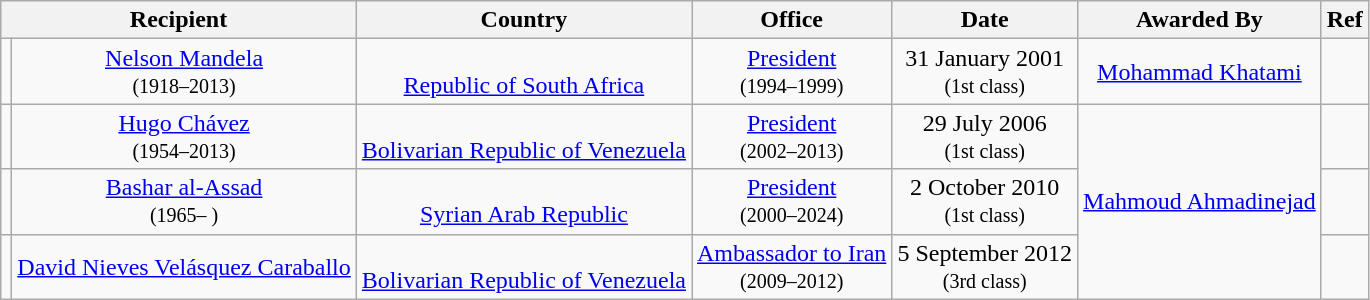<table class="wikitable" style="text-align:center;">
<tr>
<th colspan="2">Recipient</th>
<th>Country</th>
<th>Office</th>
<th>Date</th>
<th>Awarded By</th>
<th>Ref</th>
</tr>
<tr>
<td></td>
<td><a href='#'>Nelson Mandela</a><br><small>(1918–2013)</small></td>
<td><br><a href='#'>Republic of South Africa</a></td>
<td><a href='#'>President</a><br><small>(1994–1999)</small></td>
<td>31 January 2001<br><small>(1st class)</small></td>
<td><a href='#'>Mohammad Khatami</a></td>
<td></td>
</tr>
<tr>
<td></td>
<td><a href='#'>Hugo Chávez</a><br><small>(1954–2013)</small></td>
<td><br><a href='#'>Bolivarian Republic of Venezuela</a></td>
<td><a href='#'>President</a><br><small>(2002–2013)</small></td>
<td>29 July 2006<br><small>(1st class)</small></td>
<td rowspan="3"><a href='#'>Mahmoud Ahmadinejad</a></td>
<td></td>
</tr>
<tr>
<td></td>
<td><a href='#'>Bashar al-Assad</a><br><small>(1965– )</small></td>
<td><br><a href='#'>Syrian Arab Republic</a></td>
<td><a href='#'>President</a><br><small>(2000–2024)</small></td>
<td>2 October 2010<br><small>(1st class)</small></td>
<td></td>
</tr>
<tr>
<td></td>
<td><a href='#'>David Nieves Velásquez Caraballo</a></td>
<td><br><a href='#'>Bolivarian Republic of Venezuela</a></td>
<td><a href='#'>Ambassador to Iran</a><br><small>(2009–2012)</small></td>
<td>5 September 2012<br><small>(3rd class)</small></td>
<td></td>
</tr>
</table>
